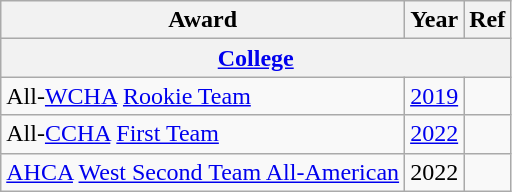<table class="wikitable">
<tr>
<th>Award</th>
<th>Year</th>
<th>Ref</th>
</tr>
<tr>
<th colspan="3"><a href='#'>College</a></th>
</tr>
<tr>
<td>All-<a href='#'>WCHA</a> <a href='#'>Rookie Team</a></td>
<td><a href='#'>2019</a></td>
<td></td>
</tr>
<tr>
<td>All-<a href='#'>CCHA</a> <a href='#'>First Team</a></td>
<td><a href='#'>2022</a></td>
<td></td>
</tr>
<tr>
<td><a href='#'>AHCA</a> <a href='#'>West Second Team All-American</a></td>
<td>2022</td>
<td></td>
</tr>
</table>
